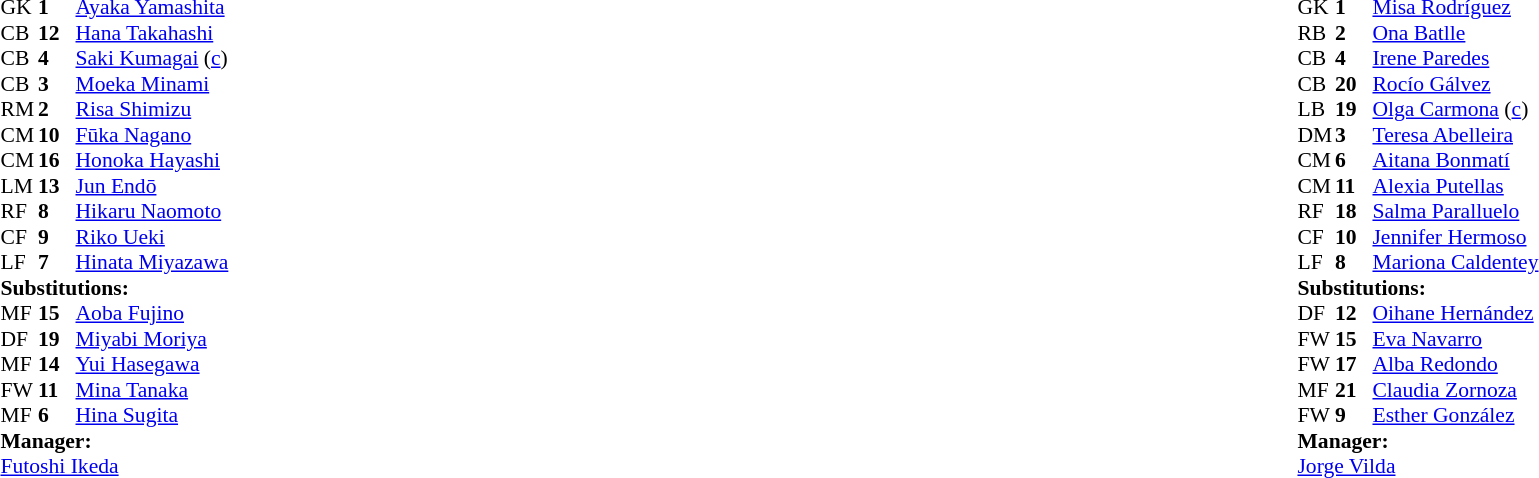<table width="100%">
<tr>
<td valign="top" width="40%"><br><table style="font-size:90%" cellspacing="0" cellpadding="0">
<tr>
<th width=25></th>
<th width=25></th>
</tr>
<tr>
<td>GK</td>
<td><strong>1</strong></td>
<td><a href='#'>Ayaka Yamashita</a></td>
</tr>
<tr>
<td>CB</td>
<td><strong>12</strong></td>
<td><a href='#'>Hana Takahashi</a></td>
</tr>
<tr>
<td>CB</td>
<td><strong>4</strong></td>
<td><a href='#'>Saki Kumagai</a> (<a href='#'>c</a>)</td>
</tr>
<tr>
<td>CB</td>
<td><strong>3</strong></td>
<td><a href='#'>Moeka Minami</a></td>
</tr>
<tr>
<td>RM</td>
<td><strong>2</strong></td>
<td><a href='#'>Risa Shimizu</a></td>
<td></td>
<td></td>
</tr>
<tr>
<td>CM</td>
<td><strong>10</strong></td>
<td><a href='#'>Fūka Nagano</a></td>
<td></td>
<td></td>
</tr>
<tr>
<td>CM</td>
<td><strong>16</strong></td>
<td><a href='#'>Honoka Hayashi</a></td>
</tr>
<tr>
<td>LM</td>
<td><strong>13</strong></td>
<td><a href='#'>Jun Endō</a></td>
<td></td>
<td></td>
</tr>
<tr>
<td>RF</td>
<td><strong>8</strong></td>
<td><a href='#'>Hikaru Naomoto</a></td>
</tr>
<tr>
<td>CF</td>
<td><strong>9</strong></td>
<td><a href='#'>Riko Ueki</a></td>
<td></td>
<td></td>
</tr>
<tr>
<td>LF</td>
<td><strong>7</strong></td>
<td><a href='#'>Hinata Miyazawa</a></td>
<td></td>
<td></td>
</tr>
<tr>
<td colspan=3><strong>Substitutions:</strong></td>
</tr>
<tr>
<td>MF</td>
<td><strong>15</strong></td>
<td><a href='#'>Aoba Fujino</a></td>
<td></td>
<td></td>
</tr>
<tr>
<td>DF</td>
<td><strong>19</strong></td>
<td><a href='#'>Miyabi Moriya</a></td>
<td></td>
<td></td>
</tr>
<tr>
<td>MF</td>
<td><strong>14</strong></td>
<td><a href='#'>Yui Hasegawa</a></td>
<td></td>
<td></td>
</tr>
<tr>
<td>FW</td>
<td><strong>11</strong></td>
<td><a href='#'>Mina Tanaka</a></td>
<td></td>
<td></td>
</tr>
<tr>
<td>MF</td>
<td><strong>6</strong></td>
<td><a href='#'>Hina Sugita</a></td>
<td></td>
<td></td>
</tr>
<tr>
<td colspan=3><strong>Manager:</strong></td>
</tr>
<tr>
<td colspan=3><a href='#'>Futoshi Ikeda</a></td>
</tr>
</table>
</td>
<td valign="top"></td>
<td valign="top" width="50%"><br><table style="font-size:90%; margin:auto" cellspacing="0" cellpadding="0">
<tr>
<th width=25></th>
<th width=25></th>
</tr>
<tr>
<td>GK</td>
<td><strong>1</strong></td>
<td><a href='#'>Misa Rodríguez</a></td>
</tr>
<tr>
<td>RB</td>
<td><strong>2</strong></td>
<td><a href='#'>Ona Batlle</a></td>
</tr>
<tr>
<td>CB</td>
<td><strong>4</strong></td>
<td><a href='#'>Irene Paredes</a></td>
</tr>
<tr>
<td>CB</td>
<td><strong>20</strong></td>
<td><a href='#'>Rocío Gálvez</a></td>
</tr>
<tr>
<td>LB</td>
<td><strong>19</strong></td>
<td><a href='#'>Olga Carmona</a> (<a href='#'>c</a>)</td>
<td></td>
<td></td>
</tr>
<tr>
<td>DM</td>
<td><strong>3</strong></td>
<td><a href='#'>Teresa Abelleira</a></td>
<td></td>
<td></td>
</tr>
<tr>
<td>CM</td>
<td><strong>6</strong></td>
<td><a href='#'>Aitana Bonmatí</a></td>
</tr>
<tr>
<td>CM</td>
<td><strong>11</strong></td>
<td><a href='#'>Alexia Putellas</a></td>
<td></td>
<td></td>
</tr>
<tr>
<td>RF</td>
<td><strong>18</strong></td>
<td><a href='#'>Salma Paralluelo</a></td>
<td></td>
<td></td>
</tr>
<tr>
<td>CF</td>
<td><strong>10</strong></td>
<td><a href='#'>Jennifer Hermoso</a></td>
</tr>
<tr>
<td>LF</td>
<td><strong>8</strong></td>
<td><a href='#'>Mariona Caldentey</a></td>
<td></td>
<td></td>
</tr>
<tr>
<td colspan=3><strong>Substitutions:</strong></td>
</tr>
<tr>
<td>DF</td>
<td><strong>12</strong></td>
<td><a href='#'>Oihane Hernández</a></td>
<td></td>
<td></td>
</tr>
<tr>
<td>FW</td>
<td><strong>15</strong></td>
<td><a href='#'>Eva Navarro</a></td>
<td></td>
<td></td>
</tr>
<tr>
<td>FW</td>
<td><strong>17</strong></td>
<td><a href='#'>Alba Redondo</a></td>
<td></td>
<td></td>
</tr>
<tr>
<td>MF</td>
<td><strong>21</strong></td>
<td><a href='#'>Claudia Zornoza</a></td>
<td></td>
<td></td>
</tr>
<tr>
<td>FW</td>
<td><strong>9</strong></td>
<td><a href='#'>Esther González</a></td>
<td></td>
<td></td>
</tr>
<tr>
<td colspan=3><strong>Manager:</strong></td>
</tr>
<tr>
<td colspan=3><a href='#'>Jorge Vilda</a></td>
</tr>
</table>
</td>
</tr>
</table>
